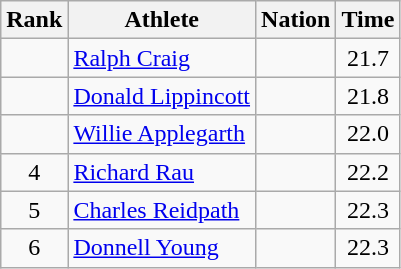<table class="wikitable sortable" style="text-align:center">
<tr>
<th>Rank</th>
<th>Athlete</th>
<th>Nation</th>
<th>Time</th>
</tr>
<tr>
<td></td>
<td align=left><a href='#'>Ralph Craig</a></td>
<td align=left></td>
<td>21.7</td>
</tr>
<tr>
<td></td>
<td align=left><a href='#'>Donald Lippincott</a></td>
<td align=left></td>
<td>21.8</td>
</tr>
<tr>
<td></td>
<td align=left><a href='#'>Willie Applegarth</a></td>
<td align=left></td>
<td>22.0</td>
</tr>
<tr>
<td>4</td>
<td align=left><a href='#'>Richard Rau</a></td>
<td align=left></td>
<td>22.2</td>
</tr>
<tr>
<td>5</td>
<td align=left><a href='#'>Charles Reidpath</a></td>
<td align=left></td>
<td>22.3</td>
</tr>
<tr>
<td>6</td>
<td align=left><a href='#'>Donnell Young</a></td>
<td align=left></td>
<td>22.3</td>
</tr>
</table>
